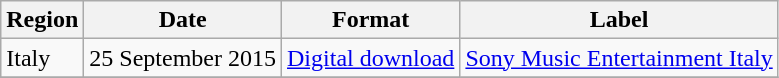<table class=wikitable>
<tr>
<th>Region</th>
<th>Date</th>
<th>Format</th>
<th>Label</th>
</tr>
<tr>
<td>Italy</td>
<td>25 September 2015</td>
<td><a href='#'>Digital download</a></td>
<td><a href='#'>Sony Music Entertainment Italy</a></td>
</tr>
<tr>
</tr>
</table>
